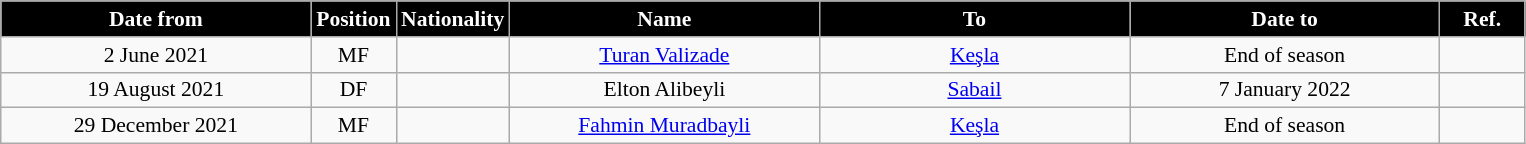<table class="wikitable" style="text-align:center; font-size:90%; ">
<tr>
<th style="background:#000000; color:#fff; width:200px;">Date from</th>
<th style="background:#000000; color:#fff; width:50px;">Position</th>
<th style="background:#000000; color:#fff; width:50px;">Nationality</th>
<th style="background:#000000; color:#fff; width:200px;">Name</th>
<th style="background:#000000; color:#fff; width:200px;">To</th>
<th style="background:#000000; color:#fff; width:200px;">Date to</th>
<th style="background:#000000; color:#fff; width:50px;">Ref.</th>
</tr>
<tr>
<td>2 June 2021</td>
<td>MF</td>
<td></td>
<td><a href='#'>Turan Valizade</a></td>
<td><a href='#'>Keşla</a></td>
<td>End of season</td>
<td></td>
</tr>
<tr>
<td>19 August 2021</td>
<td>DF</td>
<td></td>
<td>Elton Alibeyli</td>
<td><a href='#'>Sabail</a></td>
<td>7 January 2022</td>
<td></td>
</tr>
<tr>
<td>29 December 2021</td>
<td>MF</td>
<td></td>
<td><a href='#'>Fahmin Muradbayli</a></td>
<td><a href='#'>Keşla</a></td>
<td>End of season</td>
<td></td>
</tr>
</table>
